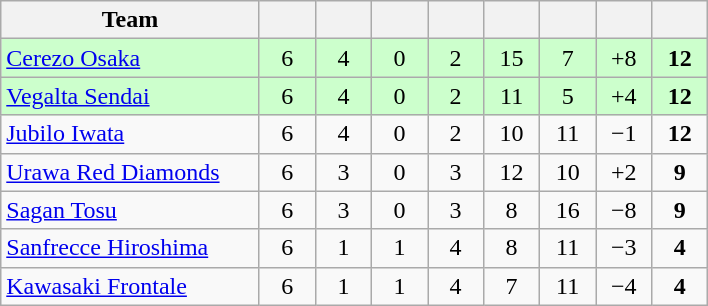<table class="wikitable" style="text-align:center;">
<tr>
<th width=165>Team</th>
<th width=30></th>
<th width=30></th>
<th width=30></th>
<th width=30></th>
<th width=30></th>
<th width=30></th>
<th width=30></th>
<th width=30></th>
</tr>
<tr bgcolor="#ccffcc">
<td align=left><a href='#'>Cerezo Osaka</a></td>
<td>6</td>
<td>4</td>
<td>0</td>
<td>2</td>
<td>15</td>
<td>7</td>
<td>+8</td>
<td><strong>12</strong></td>
</tr>
<tr bgcolor="#ccffcc">
<td align=left><a href='#'>Vegalta Sendai</a></td>
<td>6</td>
<td>4</td>
<td>0</td>
<td>2</td>
<td>11</td>
<td>5</td>
<td>+4</td>
<td><strong>12</strong></td>
</tr>
<tr>
<td align=left><a href='#'>Jubilo Iwata</a></td>
<td>6</td>
<td>4</td>
<td>0</td>
<td>2</td>
<td>10</td>
<td>11</td>
<td>−1</td>
<td><strong>12</strong></td>
</tr>
<tr>
<td align=left><a href='#'>Urawa Red Diamonds</a></td>
<td>6</td>
<td>3</td>
<td>0</td>
<td>3</td>
<td>12</td>
<td>10</td>
<td>+2</td>
<td><strong>9</strong></td>
</tr>
<tr>
<td align=left><a href='#'>Sagan Tosu</a></td>
<td>6</td>
<td>3</td>
<td>0</td>
<td>3</td>
<td>8</td>
<td>16</td>
<td>−8</td>
<td><strong>9</strong></td>
</tr>
<tr>
<td align=left><a href='#'>Sanfrecce Hiroshima</a></td>
<td>6</td>
<td>1</td>
<td>1</td>
<td>4</td>
<td>8</td>
<td>11</td>
<td>−3</td>
<td><strong>4</strong></td>
</tr>
<tr>
<td align=left><a href='#'>Kawasaki Frontale</a></td>
<td>6</td>
<td>1</td>
<td>1</td>
<td>4</td>
<td>7</td>
<td>11</td>
<td>−4</td>
<td><strong>4</strong></td>
</tr>
</table>
